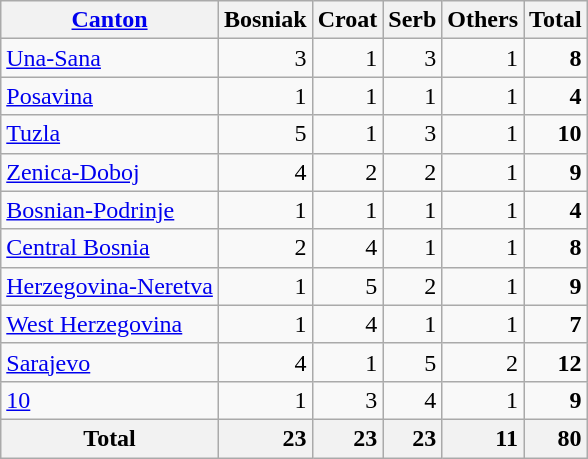<table class="wikitable sortable" style="vertical-align:bottom;">
<tr>
<th><a href='#'>Canton</a></th>
<th>Bosniak</th>
<th>Croat</th>
<th>Serb</th>
<th>Others</th>
<th>Total</th>
</tr>
<tr>
<td><a href='#'>Una-Sana</a></td>
<td style="text-align:right;">3</td>
<td style="text-align:right;">1</td>
<td style="text-align:right;">3</td>
<td style="text-align:right;">1</td>
<td style="text-align:right;"><strong>8</strong></td>
</tr>
<tr>
<td><a href='#'>Posavina</a></td>
<td style="text-align:right;">1</td>
<td style="text-align:right;">1</td>
<td style="text-align:right;">1</td>
<td style="text-align:right;">1</td>
<td style="text-align:right;"><strong>4</strong></td>
</tr>
<tr>
<td><a href='#'>Tuzla</a></td>
<td style="text-align:right;">5</td>
<td style="text-align:right;">1</td>
<td style="text-align:right;">3</td>
<td style="text-align:right;">1</td>
<td style="text-align:right;"><strong>10</strong></td>
</tr>
<tr>
<td><a href='#'>Zenica-Doboj</a></td>
<td style="text-align:right;">4</td>
<td style="text-align:right;">2</td>
<td style="text-align:right;">2</td>
<td style="text-align:right;">1</td>
<td style="text-align:right;"><strong>9</strong></td>
</tr>
<tr>
<td><a href='#'>Bosnian-Podrinje</a></td>
<td style="text-align:right;">1</td>
<td style="text-align:right;">1</td>
<td style="text-align:right;">1</td>
<td style="text-align:right;">1</td>
<td style="text-align:right;"><strong>4</strong></td>
</tr>
<tr>
<td><a href='#'>Central Bosnia</a></td>
<td style="text-align:right;">2</td>
<td style="text-align:right;">4</td>
<td style="text-align:right;">1</td>
<td style="text-align:right;">1</td>
<td style="text-align:right;"><strong>8</strong></td>
</tr>
<tr>
<td><a href='#'>Herzegovina-Neretva</a></td>
<td style="text-align:right;">1</td>
<td style="text-align:right;">5</td>
<td style="text-align:right;">2</td>
<td style="text-align:right;">1</td>
<td style="text-align:right;"><strong>9</strong></td>
</tr>
<tr>
<td><a href='#'>West Herzegovina</a></td>
<td style="text-align:right;">1</td>
<td style="text-align:right;">4</td>
<td style="text-align:right;">1</td>
<td style="text-align:right;">1</td>
<td style="text-align:right;"><strong>7</strong></td>
</tr>
<tr>
<td><a href='#'>Sarajevo</a></td>
<td style="text-align:right;">4</td>
<td style="text-align:right;">1</td>
<td style="text-align:right;">5</td>
<td style="text-align:right;">2</td>
<td style="text-align:right;"><strong>12</strong></td>
</tr>
<tr>
<td><a href='#'>10</a></td>
<td style="text-align:right;">1</td>
<td style="text-align:right;">3</td>
<td style="text-align:right;">4</td>
<td style="text-align:right;">1</td>
<td style="text-align:right;"><strong>9</strong></td>
</tr>
<tr>
<th>Total</th>
<th style="text-align:right;">23</th>
<th style="text-align:right;">23</th>
<th style="text-align:right;">23</th>
<th style="text-align:right;">11</th>
<th style="text-align:right;">80</th>
</tr>
</table>
